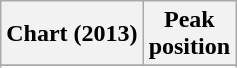<table class="wikitable sortable plainrowheaders">
<tr>
<th scope="col">Chart (2013)</th>
<th scope="col">Peak<br>position</th>
</tr>
<tr>
</tr>
<tr>
</tr>
<tr>
</tr>
<tr>
</tr>
<tr>
</tr>
<tr>
</tr>
</table>
